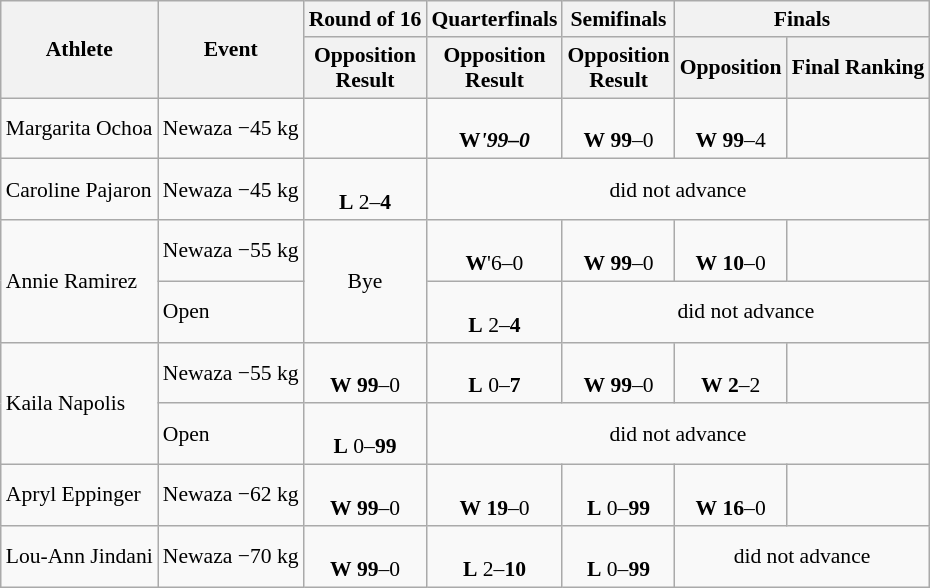<table class=wikitable style="font-size:90%">
<tr>
<th rowspan=2>Athlete</th>
<th rowspan=2>Event</th>
<th>Round of 16</th>
<th>Quarterfinals</th>
<th>Semifinals</th>
<th colspan=2>Finals</th>
</tr>
<tr>
<th>Opposition<br>Result</th>
<th>Opposition<br>Result</th>
<th>Opposition<br>Result</th>
<th>Opposition</th>
<th>Final Ranking</th>
</tr>
<tr>
<td>Margarita Ochoa</td>
<td>Newaza −45 kg</td>
<td></td>
<td align=center><br><strong>W<strong><em>'99</strong>–0</td>
<td align=center><br><strong>W</strong> <strong>99</strong>–0</td>
<td align=center><br><strong>W</strong> <strong>99</strong>–4</td>
<td align=center></td>
</tr>
<tr>
<td>Caroline Pajaron</td>
<td>Newaza −45 kg</td>
<td align=center><br><strong>L</strong> 2–<strong>4</strong></td>
<td align=center colspan=4>did not advance</td>
</tr>
<tr>
<td rowspan=2>Annie Ramirez</td>
<td>Newaza −55 kg</td>
<td align=center rowspan=2>Bye</td>
<td align=center><br><strong>W</em></strong>'6</strong>–0</td>
<td align=center><br><strong>W</strong> <strong>99</strong>–0</td>
<td align=center><br><strong>W</strong> <strong>10</strong>–0</td>
<td align=center></td>
</tr>
<tr>
<td>Open</td>
<td align=center><br><strong>L</strong> 2–<strong>4</strong></td>
<td align=center colspan=3>did not advance</td>
</tr>
<tr>
<td rowspan=2>Kaila Napolis</td>
<td>Newaza −55 kg</td>
<td align=center><br><strong>W</strong> <strong>99</strong>–0</td>
<td align=center><br><strong>L</strong> 0–<strong>7</strong></td>
<td align=center><br><strong>W</strong> <strong>99</strong>–0</td>
<td align=center><br><strong>W</strong> <strong>2</strong>–2</td>
<td align=center></td>
</tr>
<tr>
<td>Open</td>
<td align=center><br><strong>L</strong> 0–<strong>99</strong></td>
<td align=center colspan=4>did not advance</td>
</tr>
<tr>
<td>Apryl Eppinger</td>
<td>Newaza −62 kg</td>
<td align=center><br><strong>W</strong> <strong>99</strong>–0</td>
<td align=center><br><strong>W</strong> <strong>19</strong>–0</td>
<td align=center><br><strong>L</strong> 0–<strong>99</strong></td>
<td align=center><br><strong>W</strong> <strong>16</strong>–0</td>
<td align=center></td>
</tr>
<tr>
<td>Lou-Ann Jindani</td>
<td rowspan=2>Newaza −70 kg</td>
<td align=center><br><strong>W</strong> <strong>99</strong>–0</td>
<td align=center><br><strong>L</strong> 2–<strong>10</strong></td>
<td align=center><br><strong>L</strong> 0–<strong>99</strong></td>
<td align=center colspan=2>did not advance</td>
</tr>
</table>
